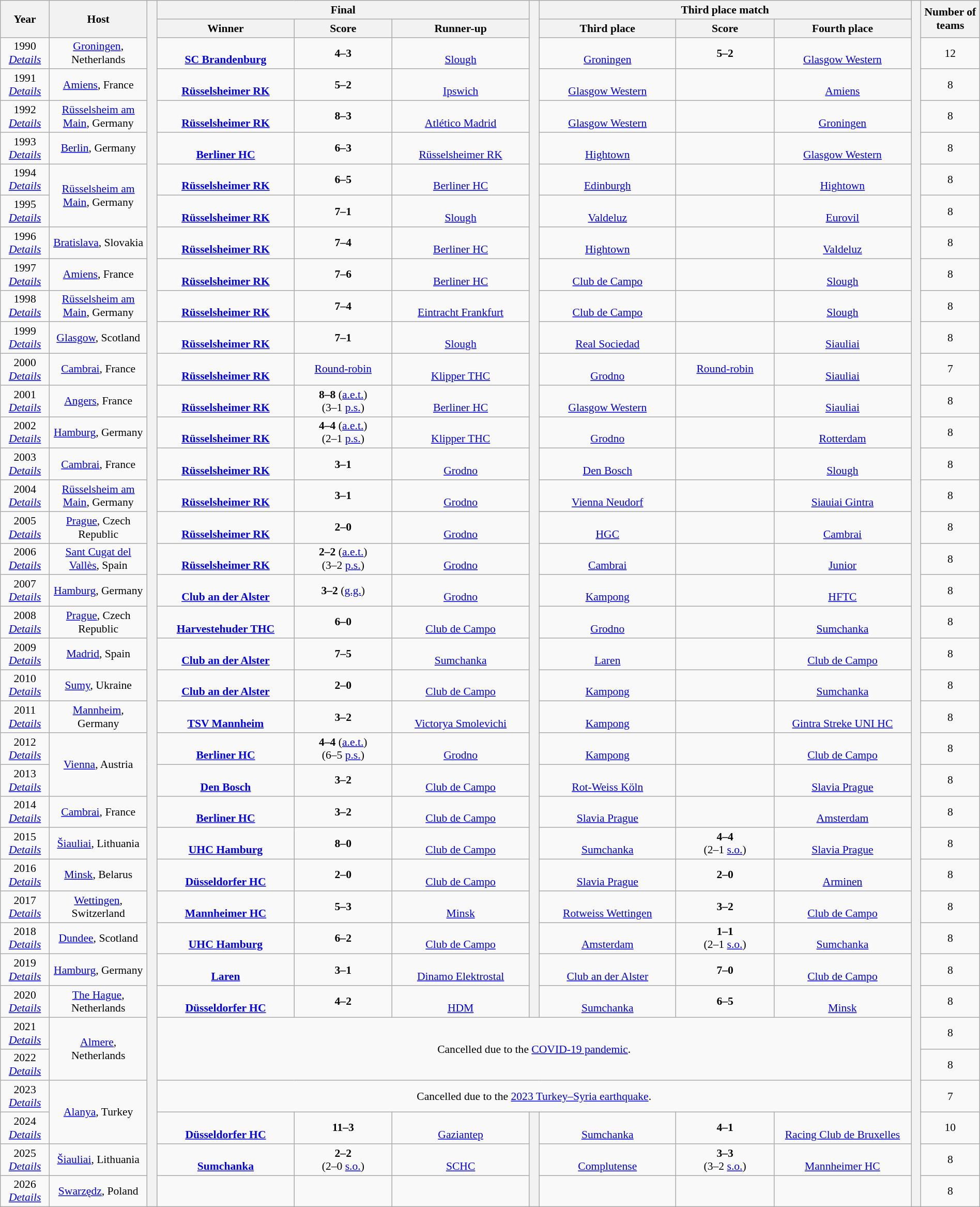<table class="wikitable" style="text-align:center;width:100%; font-size:90%;">
<tr>
<th rowspan=2 width=5%>Year</th>
<th rowspan=2 width=10%>Host</th>
<th width=1% rowspan=39></th>
<th colspan=3>Final</th>
<th width=1% rowspan=33></th>
<th colspan=3>Third place match</th>
<th width=1% rowspan=39></th>
<th width=6% rowspan=2>Number of teams</th>
</tr>
<tr>
<th width=14%>Winner</th>
<th width=10%>Score</th>
<th width=14%>Runner-up</th>
<th width=14%>Third place</th>
<th width=10%>Score</th>
<th width=14%>Fourth place</th>
</tr>
<tr>
<td>1990<br> <em><a href='#'>Details</a></em></td>
<td><a href='#'>Groningen</a>, Netherlands</td>
<td><strong><br><a href='#'>SC Brandenburg</a></strong></td>
<td><strong>4–3</strong></td>
<td><br><a href='#'>Slough</a></td>
<td><br><a href='#'>Groningen</a></td>
<td><strong>5–2</strong></td>
<td><br><a href='#'>Glasgow Western</a></td>
<td>12</td>
</tr>
<tr>
<td>1991<br> <em><a href='#'>Details</a></em></td>
<td><a href='#'>Amiens</a>, France</td>
<td><strong><br><a href='#'>Rüsselsheimer RK</a></strong></td>
<td><strong>5–2</strong></td>
<td><br><a href='#'>Ipswich</a></td>
<td><br><a href='#'>Glasgow Western</a></td>
<td></td>
<td><br><a href='#'>Amiens</a></td>
<td>8</td>
</tr>
<tr>
<td>1992<br> <em><a href='#'>Details</a></em></td>
<td><a href='#'>Rüsselsheim am Main</a>, Germany</td>
<td><strong><br><a href='#'>Rüsselsheimer RK</a></strong></td>
<td><strong>8–3</strong></td>
<td><br><a href='#'>Atlético Madrid</a></td>
<td><br><a href='#'>Glasgow Western</a></td>
<td></td>
<td><br><a href='#'>Groningen</a></td>
<td>8</td>
</tr>
<tr>
<td>1993<br> <em><a href='#'>Details</a></em></td>
<td><a href='#'>Berlin</a>, Germany</td>
<td><strong><br><a href='#'>Berliner HC</a></strong></td>
<td><strong>6–3</strong></td>
<td><br><a href='#'>Rüsselsheimer RK</a></td>
<td><br><a href='#'>Hightown</a></td>
<td></td>
<td><br><a href='#'>Glasgow Western</a></td>
<td>8</td>
</tr>
<tr>
<td>1994<br> <em><a href='#'>Details</a></em></td>
<td rowspan=2><a href='#'>Rüsselsheim am Main</a>, Germany</td>
<td><strong><br><a href='#'>Rüsselsheimer RK</a></strong></td>
<td><strong>6–5</strong></td>
<td><br><a href='#'>Berliner HC</a></td>
<td><br><a href='#'>Edinburgh</a></td>
<td></td>
<td><br><a href='#'>Hightown</a></td>
<td>8</td>
</tr>
<tr>
<td>1995<br> <em><a href='#'>Details</a></em></td>
<td><strong><br><a href='#'>Rüsselsheimer RK</a></strong></td>
<td><strong>7–1</strong></td>
<td><br><a href='#'>Slough</a></td>
<td><br><a href='#'>Valdeluz</a></td>
<td></td>
<td><br><a href='#'>Eurovil</a></td>
<td>8</td>
</tr>
<tr>
<td>1996<br> <em><a href='#'>Details</a></em></td>
<td><a href='#'>Bratislava</a>, Slovakia</td>
<td><strong><br><a href='#'>Rüsselsheimer RK</a></strong></td>
<td><strong>7–4</strong></td>
<td><br><a href='#'>Berliner HC</a></td>
<td><br><a href='#'>Hightown</a></td>
<td></td>
<td><br><a href='#'>Valdeluz</a></td>
<td>8</td>
</tr>
<tr>
<td>1997<br> <em><a href='#'>Details</a></em></td>
<td><a href='#'>Amiens</a>, France</td>
<td><strong><br><a href='#'>Rüsselsheimer RK</a></strong></td>
<td><strong>7–6</strong></td>
<td><br><a href='#'>Berliner HC</a></td>
<td><br><a href='#'>Club de Campo</a></td>
<td></td>
<td><br><a href='#'>Slough</a></td>
<td>8</td>
</tr>
<tr>
<td>1998<br> <em><a href='#'>Details</a></em></td>
<td><a href='#'>Rüsselsheim am Main</a>, Germany</td>
<td><strong><br><a href='#'>Rüsselsheimer RK</a></strong></td>
<td><strong>7–4</strong></td>
<td><br><a href='#'>Eintracht Frankfurt</a></td>
<td><br><a href='#'>Club de Campo</a></td>
<td></td>
<td><br><a href='#'>Slough</a></td>
<td>8</td>
</tr>
<tr>
<td>1999<br> <em><a href='#'>Details</a></em></td>
<td><a href='#'>Glasgow</a>, Scotland</td>
<td><strong><br><a href='#'>Rüsselsheimer RK</a></strong></td>
<td><strong>7–1</strong></td>
<td><br><a href='#'>Slough</a></td>
<td><br><a href='#'>Real Sociedad</a></td>
<td></td>
<td><br><a href='#'>Siauliai</a></td>
<td>8</td>
</tr>
<tr>
<td>2000<br> <em><a href='#'>Details</a></em></td>
<td><a href='#'>Cambrai</a>, France</td>
<td><strong><br><a href='#'>Rüsselsheimer RK</a></strong></td>
<td><a href='#'>Round-robin</a></td>
<td><br><a href='#'>Klipper THC</a></td>
<td><br><a href='#'>Grodno</a></td>
<td><a href='#'>Round-robin</a></td>
<td><br><a href='#'>Siauliai</a></td>
<td>7</td>
</tr>
<tr>
<td>2001<br> <em><a href='#'>Details</a></em></td>
<td><a href='#'>Angers</a>, France</td>
<td><strong><br><a href='#'>Rüsselsheimer RK</a></strong></td>
<td><strong>8–8</strong> (<a href='#'>a.e.t.</a>)<br>(3–1 <a href='#'>p.s.</a>)</td>
<td><br><a href='#'>Berliner HC</a></td>
<td><br><a href='#'>Glasgow Western</a></td>
<td></td>
<td><br><a href='#'>Siauliai</a></td>
<td>8</td>
</tr>
<tr>
<td>2002<br> <em><a href='#'>Details</a></em></td>
<td><a href='#'>Hamburg</a>, Germany</td>
<td><strong><br><a href='#'>Rüsselsheimer RK</a></strong></td>
<td><strong>4–4</strong> (<a href='#'>a.e.t.</a>)<br>(2–1 <a href='#'>p.s.</a>)</td>
<td><br><a href='#'>Klipper THC</a></td>
<td><br><a href='#'>Grodno</a></td>
<td></td>
<td><br><a href='#'>Rotterdam</a></td>
<td>8</td>
</tr>
<tr>
<td>2003<br> <em><a href='#'>Details</a></em></td>
<td><a href='#'>Cambrai</a>, France</td>
<td><strong><br><a href='#'>Rüsselsheimer RK</a></strong></td>
<td><strong>3–1</strong></td>
<td><br><a href='#'>Grodno</a></td>
<td><br><a href='#'>Den Bosch</a></td>
<td></td>
<td><br><a href='#'>Slough</a></td>
<td>8</td>
</tr>
<tr>
<td>2004<br> <em><a href='#'>Details</a></em></td>
<td><a href='#'>Rüsselsheim am Main</a>, Germany</td>
<td><strong><br><a href='#'>Rüsselsheimer RK</a></strong></td>
<td><strong>3–1</strong></td>
<td><br><a href='#'>Grodno</a></td>
<td><br><a href='#'>Vienna Neudorf</a></td>
<td></td>
<td><br><a href='#'>Siauiai Gintra</a></td>
<td>8</td>
</tr>
<tr>
<td>2005<br> <em><a href='#'>Details</a></em></td>
<td><a href='#'>Prague</a>, Czech Republic</td>
<td><strong><br><a href='#'>Rüsselsheimer RK</a></strong></td>
<td><strong>2–0</strong></td>
<td><br><a href='#'>Grodno</a></td>
<td><br><a href='#'>HGC</a></td>
<td></td>
<td><br><a href='#'>Cambrai</a></td>
<td>8</td>
</tr>
<tr>
<td>2006<br> <em><a href='#'>Details</a></em></td>
<td><a href='#'>Sant Cugat del Vallès</a>, Spain</td>
<td><strong><br><a href='#'>Rüsselsheimer RK</a></strong></td>
<td><strong>2–2</strong> (<a href='#'>a.e.t.</a>)<br>(3–2 <a href='#'>p.s.</a>)</td>
<td><br><a href='#'>Grodno</a></td>
<td><br><a href='#'>Cambrai</a></td>
<td></td>
<td><br><a href='#'>Junior</a></td>
<td>8</td>
</tr>
<tr>
<td>2007<br> <em><a href='#'>Details</a></em></td>
<td><a href='#'>Hamburg</a>, Germany</td>
<td><strong><br><a href='#'>Club an der Alster</a></strong></td>
<td><strong>3–2</strong> (<a href='#'>g.g.</a>)</td>
<td><br><a href='#'>Grodno</a></td>
<td><br><a href='#'>Kampong</a></td>
<td></td>
<td><br><a href='#'>HFTC</a></td>
<td>8</td>
</tr>
<tr>
<td>2008<br> <em><a href='#'>Details</a></em></td>
<td><a href='#'>Prague</a>, Czech Republic</td>
<td><strong><br><a href='#'>Harvestehuder THC</a></strong></td>
<td><strong>6–0</strong></td>
<td><br><a href='#'>Club de Campo</a></td>
<td><br><a href='#'>Grodno</a></td>
<td></td>
<td><br><a href='#'>Sumchanka</a></td>
<td>8</td>
</tr>
<tr>
<td>2009<br> <em><a href='#'>Details</a></em></td>
<td><a href='#'>Madrid</a>, Spain</td>
<td><strong><br><a href='#'>Club an der Alster</a></strong></td>
<td><strong>7–5</strong></td>
<td><br><a href='#'>Sumchanka</a></td>
<td><br><a href='#'>Laren</a></td>
<td></td>
<td><br><a href='#'>Club de Campo</a></td>
<td>8</td>
</tr>
<tr>
<td>2010<br> <em><a href='#'>Details</a></em></td>
<td><a href='#'>Sumy</a>, Ukraine</td>
<td><strong><br><a href='#'>Club an der Alster</a></strong></td>
<td><strong>2–0</strong></td>
<td><br><a href='#'>Club de Campo</a></td>
<td><br><a href='#'>Kampong</a></td>
<td></td>
<td><br><a href='#'>Sumchanka</a></td>
<td>8</td>
</tr>
<tr>
<td>2011<br> <em><a href='#'>Details</a></em></td>
<td><a href='#'>Mannheim</a>, Germany</td>
<td><strong><br><a href='#'>TSV Mannheim</a></strong></td>
<td><strong>3–2</strong></td>
<td><br><a href='#'>Victorya Smolevichi</a></td>
<td><br><a href='#'>Kampong</a></td>
<td></td>
<td><br><a href='#'>Gintra Streke UNI HC</a></td>
<td>8</td>
</tr>
<tr>
<td>2012<br> <em><a href='#'>Details</a></em></td>
<td rowspan=2><a href='#'>Vienna</a>, Austria</td>
<td><strong><br><a href='#'>Berliner HC</a></strong></td>
<td><strong>4–4</strong> (<a href='#'>a.e.t.</a>)<br>(6–5 <a href='#'>p.s.</a>)</td>
<td><br><a href='#'>Grodno</a></td>
<td><br><a href='#'>Kampong</a></td>
<td></td>
<td><br><a href='#'>Club de Campo</a></td>
<td>8</td>
</tr>
<tr>
<td>2013<br> <em><a href='#'>Details</a></em></td>
<td><strong><br><a href='#'>Den Bosch</a></strong></td>
<td><strong>3–2</strong></td>
<td><br><a href='#'>Club de Campo</a></td>
<td><br><a href='#'>Rot-Weiss Köln</a></td>
<td></td>
<td><br><a href='#'>Slavia Prague</a></td>
<td>8</td>
</tr>
<tr>
<td>2014<br> <em><a href='#'>Details</a></em></td>
<td><a href='#'>Cambrai</a>, France</td>
<td><strong><br><a href='#'>Berliner HC</a></strong></td>
<td><strong>3–2</strong></td>
<td><br><a href='#'>Club de Campo</a></td>
<td><br><a href='#'>Slavia Prague</a></td>
<td></td>
<td><br><a href='#'>Amsterdam</a></td>
<td>8</td>
</tr>
<tr>
<td>2015<br> <em><a href='#'>Details</a></em></td>
<td><a href='#'>Šiauliai</a>, Lithuania</td>
<td><strong><br><a href='#'>UHC Hamburg</a></strong></td>
<td><strong>8–0</strong></td>
<td><br><a href='#'>Club de Campo</a></td>
<td><br><a href='#'>Sumchanka</a></td>
<td><strong>4–4</strong><br>(2–1 <a href='#'>s.o.</a>)</td>
<td><br><a href='#'>Slavia Prague</a></td>
<td>8</td>
</tr>
<tr>
<td>2016<br> <em><a href='#'>Details</a></em></td>
<td><a href='#'>Minsk</a>, Belarus</td>
<td><strong><br><a href='#'>Düsseldorfer HC</a></strong></td>
<td><strong>2–0</strong></td>
<td><br><a href='#'>Club de Campo</a></td>
<td><br><a href='#'>Slavia Prague</a></td>
<td><strong>2–0</strong></td>
<td><br><a href='#'>Arminen</a></td>
<td>8</td>
</tr>
<tr>
<td>2017<br> <em><a href='#'>Details</a></em></td>
<td><a href='#'>Wettingen</a>, Switzerland</td>
<td><strong><br><a href='#'>Mannheimer HC</a></strong></td>
<td><strong>5–3</strong></td>
<td><br><a href='#'>Minsk</a></td>
<td><br><a href='#'>Rotweiss Wettingen</a></td>
<td><strong>3–2</strong></td>
<td><br><a href='#'>Club de Campo</a></td>
<td>8</td>
</tr>
<tr>
<td>2018<br> <em><a href='#'>Details</a></em></td>
<td><a href='#'>Dundee</a>, Scotland</td>
<td><strong><br><a href='#'>UHC Hamburg</a></strong></td>
<td><strong>6–2</strong></td>
<td><br><a href='#'>Club de Campo</a></td>
<td><br><a href='#'>Amsterdam</a></td>
<td><strong>1–1</strong><br>(2–1 <a href='#'>s.o.</a>)</td>
<td><br><a href='#'>Sumchanka</a></td>
<td>8</td>
</tr>
<tr>
<td>2019<br> <em><a href='#'>Details</a></em></td>
<td><a href='#'>Hamburg</a>, Germany</td>
<td><strong><br><a href='#'>Laren</a></strong></td>
<td><strong>3–1</strong></td>
<td><br><a href='#'>Dinamo Elektrostal</a></td>
<td><br><a href='#'>Club an der Alster</a></td>
<td><strong>7–0</strong></td>
<td><br><a href='#'>Club de Campo</a></td>
<td>8</td>
</tr>
<tr>
<td>2020<br><em><a href='#'>Details</a></em></td>
<td><a href='#'>The Hague</a>, Netherlands</td>
<td><strong><br><a href='#'>Düsseldorfer HC</a></strong></td>
<td><strong>4–2</strong></td>
<td><br><a href='#'>HDM</a></td>
<td><br><a href='#'>Sumchanka</a></td>
<td><strong>6–5</strong></td>
<td><br><a href='#'>Minsk</a></td>
<td>8</td>
</tr>
<tr>
<td>2021<br><em><a href='#'>Details</a></em></td>
<td rowspan=2><a href='#'>Almere</a>, Netherlands</td>
<td colspan=7 rowspan=2>Cancelled due to the <a href='#'>COVID-19 pandemic</a>.</td>
<td>8</td>
</tr>
<tr>
<td>2022<br><em><a href='#'>Details</a></em></td>
<td>8</td>
</tr>
<tr>
<td>2023<br><em><a href='#'>Details</a></em></td>
<td rowspan=2><a href='#'>Alanya</a>, Turkey</td>
<td colspan=7>Cancelled due to the <a href='#'>2023 Turkey–Syria earthquake</a>.</td>
<td>7</td>
</tr>
<tr>
<td>2024<br><em><a href='#'>Details</a></em></td>
<td><strong><br><a href='#'>Düsseldorfer HC</a></strong></td>
<td><strong>11–3</strong></td>
<td><br><a href='#'>Gaziantep</a></td>
<th rowspan=3></th>
<td><br><a href='#'>Sumchanka</a></td>
<td><strong>4–1</strong></td>
<td><br><a href='#'>Racing Club de Bruxelles</a></td>
<td>10</td>
</tr>
<tr>
<td>2025<br><em><a href='#'>Details</a></em></td>
<td><a href='#'>Šiauliai</a>, Lithuania</td>
<td><strong><br><a href='#'>Sumchanka</a></strong></td>
<td><strong>2–2</strong><br>(2–0 <a href='#'>s.o.</a>)</td>
<td><br><a href='#'>SCHC</a></td>
<td><br><a href='#'>Complutense</a></td>
<td><strong>3–3</strong><br>(3–2 <a href='#'>s.o.</a>)</td>
<td><br><a href='#'>Mannheimer HC</a></td>
<td>8</td>
</tr>
<tr>
<td>2026<br><em><a href='#'>Details</a></em></td>
<td><a href='#'>Swarzędz</a>, Poland</td>
<td></td>
<td></td>
<td></td>
<td></td>
<td></td>
<td></td>
<td>8</td>
</tr>
</table>
